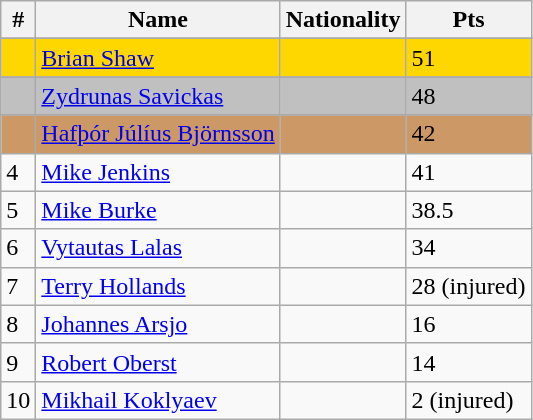<table class="wikitable">
<tr>
<th>#</th>
<th>Name</th>
<th>Nationality</th>
<th>Pts</th>
</tr>
<tr>
</tr>
<tr style="background:gold;">
<td></td>
<td><a href='#'>Brian Shaw</a></td>
<td></td>
<td>51</td>
</tr>
<tr>
</tr>
<tr style="background:silver;">
<td></td>
<td><a href='#'>Zydrunas Savickas</a></td>
<td></td>
<td>48</td>
</tr>
<tr>
</tr>
<tr style="background:#c96;">
<td></td>
<td><a href='#'>Hafþór Júlíus Björnsson</a></td>
<td></td>
<td>42</td>
</tr>
<tr>
<td>4</td>
<td><a href='#'>Mike Jenkins</a></td>
<td></td>
<td>41</td>
</tr>
<tr>
<td>5</td>
<td><a href='#'>Mike Burke</a></td>
<td></td>
<td>38.5</td>
</tr>
<tr>
<td>6</td>
<td><a href='#'>Vytautas Lalas</a></td>
<td></td>
<td>34</td>
</tr>
<tr>
<td>7</td>
<td><a href='#'>Terry Hollands</a></td>
<td></td>
<td>28 (injured)</td>
</tr>
<tr>
<td>8</td>
<td><a href='#'>Johannes Arsjo</a></td>
<td></td>
<td>16</td>
</tr>
<tr>
<td>9</td>
<td><a href='#'>Robert Oberst</a></td>
<td></td>
<td>14</td>
</tr>
<tr>
<td>10</td>
<td><a href='#'>Mikhail Koklyaev</a></td>
<td></td>
<td>2 (injured)</td>
</tr>
</table>
